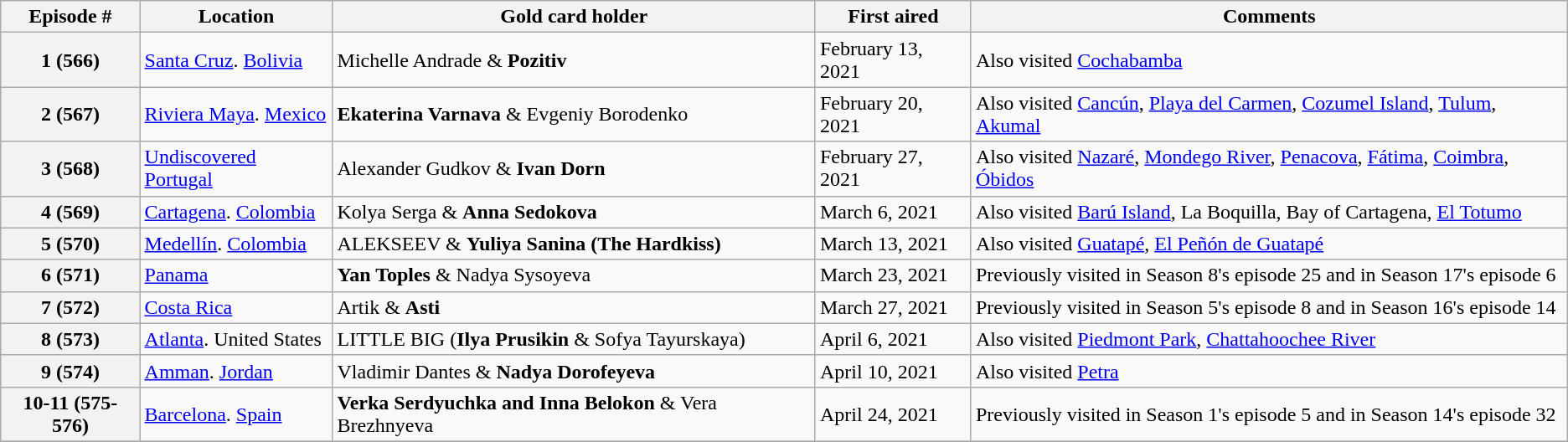<table class="wikitable">
<tr>
<th>Episode #</th>
<th>Location</th>
<th>Gold card holder</th>
<th>First aired</th>
<th>Comments</th>
</tr>
<tr>
<th>1 (566)</th>
<td> <a href='#'>Santa Cruz</a>. <a href='#'>Bolivia</a></td>
<td>Michelle Andrade & <strong>Pozitiv</strong></td>
<td>February 13, 2021</td>
<td>Also visited <a href='#'>Cochabamba</a></td>
</tr>
<tr>
<th>2 (567)</th>
<td> <a href='#'>Riviera Maya</a>. <a href='#'>Mexico</a></td>
<td><strong>Ekaterina Varnava</strong> & Evgeniy Borodenko</td>
<td>February 20, 2021</td>
<td>Also visited <a href='#'>Cancún</a>, <a href='#'>Playa del Carmen</a>, <a href='#'>Cozumel Island</a>, <a href='#'>Tulum</a>, <a href='#'>Akumal</a></td>
</tr>
<tr>
<th>3 (568)</th>
<td> <a href='#'>Undiscovered Portugal</a></td>
<td>Alexander Gudkov & <strong>Ivan Dorn</strong></td>
<td>February 27, 2021</td>
<td>Also visited <a href='#'>Nazaré</a>, <a href='#'>Mondego River</a>, <a href='#'>Penacova</a>, <a href='#'>Fátima</a>, <a href='#'>Coimbra</a>, <a href='#'>Óbidos</a></td>
</tr>
<tr>
<th>4 (569)</th>
<td> <a href='#'>Cartagena</a>. <a href='#'>Colombia</a></td>
<td>Kolya Serga & <strong>Anna Sedokova</strong></td>
<td>March 6, 2021</td>
<td>Also visited <a href='#'>Barú Island</a>, La Boquilla, Bay of Cartagena, <a href='#'>El Totumo</a></td>
</tr>
<tr>
<th>5 (570)</th>
<td> <a href='#'>Medellín</a>. <a href='#'>Colombia</a></td>
<td>ALEKSEEV & <strong>Yuliya Sanina (The Hardkiss)</strong></td>
<td>March 13, 2021</td>
<td>Also visited <a href='#'>Guatapé</a>, <a href='#'>El Peñón de Guatapé</a></td>
</tr>
<tr>
<th>6 (571)</th>
<td> <a href='#'>Panama</a></td>
<td><strong>Yan Toples</strong> & Nadya Sysoyeva</td>
<td>March 23, 2021</td>
<td>Previously visited in Season 8's episode 25 and in Season 17's episode 6</td>
</tr>
<tr>
<th>7 (572)</th>
<td> <a href='#'>Costa Rica</a></td>
<td>Artik & <strong>Asti</strong></td>
<td>March 27, 2021</td>
<td>Previously visited in Season 5's episode 8 and in Season 16's episode 14</td>
</tr>
<tr>
<th>8 (573)</th>
<td> <a href='#'>Atlanta</a>. United States</td>
<td>LITTLE BIG (<strong>Ilya Prusikin</strong> & Sofya Tayurskaya)</td>
<td>April 6, 2021</td>
<td>Also visited <a href='#'>Piedmont Park</a>, <a href='#'>Chattahoochee River</a></td>
</tr>
<tr>
<th>9 (574)</th>
<td> <a href='#'>Amman</a>. <a href='#'>Jordan</a></td>
<td>Vladimir Dantes & <strong>Nadya Dorofeyeva</strong></td>
<td>April 10, 2021</td>
<td>Also visited <a href='#'>Petra</a></td>
</tr>
<tr>
<th>10-11 (575-576)</th>
<td> <a href='#'>Barcelona</a>. <a href='#'>Spain</a></td>
<td><strong>Verka Serdyuchka and Inna Belokon</strong> & Vera Brezhnyeva</td>
<td>April 24, 2021</td>
<td>Previously visited in Season 1's episode 5 and in Season 14's episode 32</td>
</tr>
<tr>
</tr>
</table>
